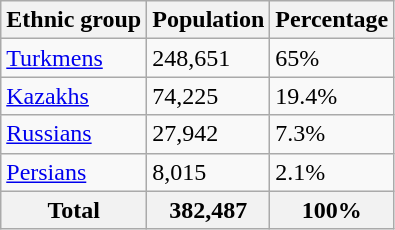<table class="wikitable">
<tr>
<th>Ethnic group</th>
<th>Population</th>
<th>Percentage</th>
</tr>
<tr>
<td><a href='#'>Turkmens</a></td>
<td>248,651</td>
<td>65%</td>
</tr>
<tr>
<td><a href='#'>Kazakhs</a></td>
<td>74,225</td>
<td>19.4%</td>
</tr>
<tr>
<td><a href='#'>Russians</a></td>
<td>27,942</td>
<td>7.3%</td>
</tr>
<tr>
<td><a href='#'>Persians</a></td>
<td>8,015</td>
<td>2.1%</td>
</tr>
<tr>
<th>Total</th>
<th>382,487</th>
<th>100%</th>
</tr>
</table>
